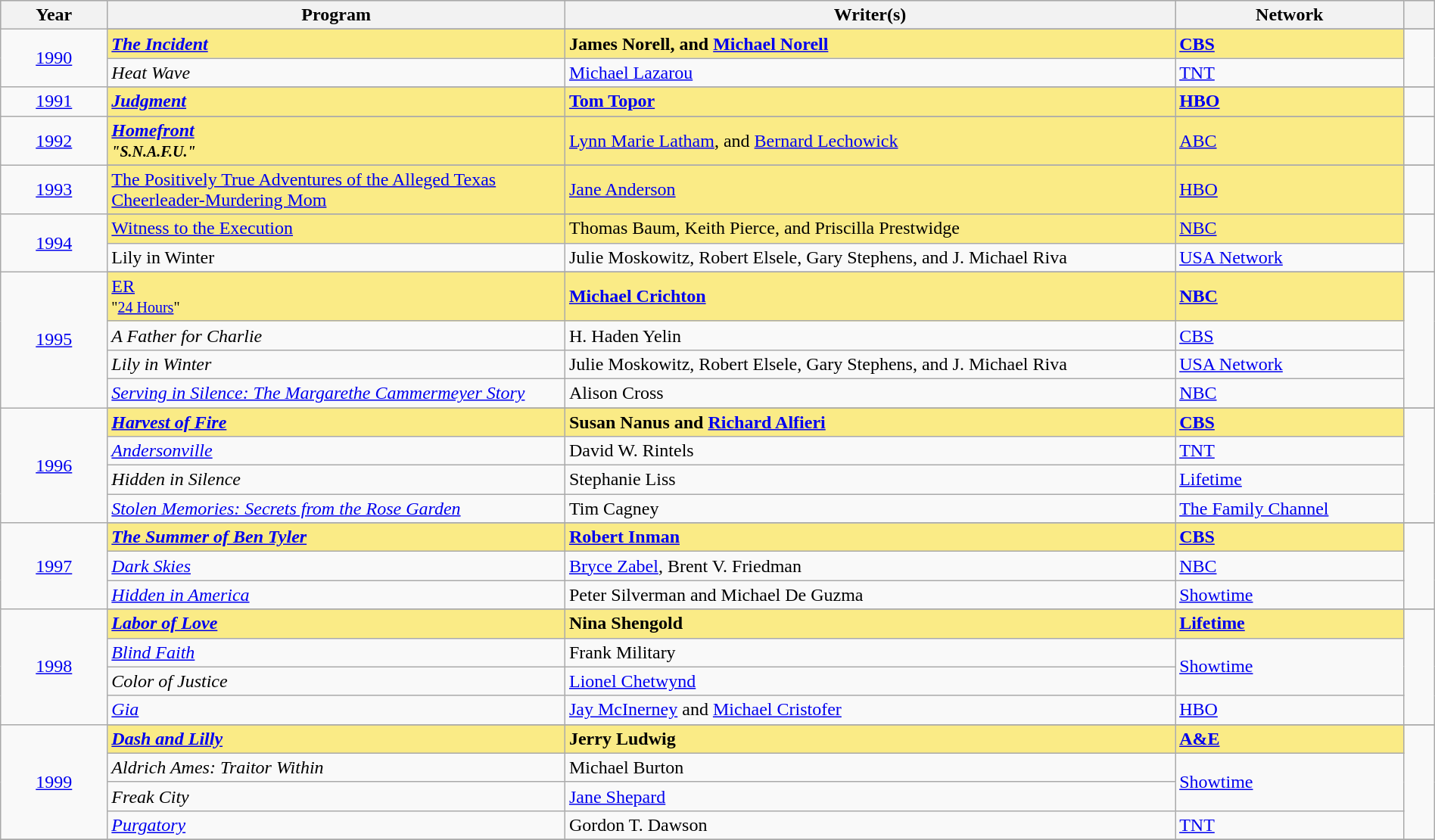<table class="wikitable" style="width:100%">
<tr bgcolor="#bebebe">
<th width="7%">Year</th>
<th width="30%">Program</th>
<th width="40%">Writer(s)</th>
<th width="15%">Network</th>
<th scope="col" style="width:2%;" class="unsortable"></th>
</tr>
<tr>
<td rowspan="3" style="text-align:center"><a href='#'>1990</a></td>
</tr>
<tr>
<td style="background:#FAEB86"><strong><em><a href='#'>The Incident</a></em></strong></td>
<td style="background:#FAEB86"><strong>James Norell, and <a href='#'>Michael Norell</a></strong></td>
<td style="background:#FAEB86"><strong><a href='#'>CBS</a></strong></td>
<td rowspan="2"></td>
</tr>
<tr>
<td><em>Heat Wave</em></td>
<td><a href='#'>Michael Lazarou</a></td>
<td><a href='#'>TNT</a></td>
</tr>
<tr>
<td rowspan="2" style="text-align:center"><a href='#'>1991</a></td>
</tr>
<tr>
<td style="background:#FAEB86"><strong><em><a href='#'>Judgment</a></em></strong></td>
<td style="background:#FAEB86"><strong><a href='#'>Tom Topor</a></strong></td>
<td style="background:#FAEB86"><strong><a href='#'>HBO</a></strong></td>
<td></td>
</tr>
<tr>
<td rowspan="2" style="text-align:center"><a href='#'>1992</a></td>
</tr>
<tr>
<td style="background:#FAEB86"><strong><em><a href='#'>Homefront</a><em><br><small>"S.N.A.F.U."</small><strong></td>
<td style="background:#FAEB86"></strong><a href='#'>Lynn Marie Latham</a>, and <a href='#'>Bernard Lechowick</a><strong></td>
<td style="background:#FAEB86"></strong><a href='#'>ABC</a><strong></td>
<td></td>
</tr>
<tr>
<td rowspan="2" style="text-align:center"><a href='#'>1993</a></td>
</tr>
<tr>
<td style="background:#FAEB86"></em></strong><a href='#'>The Positively True Adventures of the Alleged Texas Cheerleader-Murdering Mom</a><strong><em></td>
<td style="background:#FAEB86"></strong><a href='#'>Jane Anderson</a><strong></td>
<td style="background:#FAEB86"></strong><a href='#'>HBO</a><strong></td>
<td></td>
</tr>
<tr>
<td rowspan="3" style="text-align:center"><a href='#'>1994</a></td>
</tr>
<tr>
<td style="background:#FAEB86"></em></strong><a href='#'>Witness to the Execution</a><strong><em></td>
<td style="background:#FAEB86"></strong>Thomas Baum, Keith Pierce, and Priscilla Prestwidge<strong></td>
<td style="background:#FAEB86"></strong><a href='#'>NBC</a><strong></td>
<td rowspan="2"></td>
</tr>
<tr>
<td></em>Lily in Winter<em></td>
<td>Julie Moskowitz, Robert Elsele, Gary Stephens, and J. Michael Riva</td>
<td><a href='#'>USA Network</a></td>
</tr>
<tr>
<td rowspan="5" style="text-align:center"><a href='#'>1995</a></td>
</tr>
<tr>
<td style="background:#FAEB86"></em></strong><a href='#'>ER</a></em><br><small>"<a href='#'>24 Hours</a>"</small></strong></td>
<td style="background:#FAEB86"><strong><a href='#'>Michael Crichton</a></strong></td>
<td style="background:#FAEB86"><strong><a href='#'>NBC</a></strong></td>
<td rowspan="4"></td>
</tr>
<tr>
<td><em>A Father for Charlie</em></td>
<td>H. Haden Yelin</td>
<td><a href='#'>CBS</a></td>
</tr>
<tr>
<td><em>Lily in Winter</em></td>
<td>Julie Moskowitz, Robert Elsele, Gary Stephens, and J. Michael Riva</td>
<td><a href='#'>USA Network</a></td>
</tr>
<tr>
<td><em><a href='#'>Serving in Silence: The Margarethe Cammermeyer Story</a></em></td>
<td>Alison Cross</td>
<td><a href='#'>NBC</a></td>
</tr>
<tr>
<td rowspan="5" style="text-align:center"><a href='#'>1996</a></td>
</tr>
<tr>
<td style="background:#FAEB86"><strong><em><a href='#'>Harvest of Fire</a></em></strong></td>
<td style="background:#FAEB86"><strong>Susan Nanus and <a href='#'>Richard Alfieri</a></strong></td>
<td style="background:#FAEB86"><strong><a href='#'>CBS</a></strong></td>
<td rowspan="4"><br></td>
</tr>
<tr>
<td><em><a href='#'>Andersonville</a></em></td>
<td>David W. Rintels</td>
<td><a href='#'>TNT</a></td>
</tr>
<tr>
<td><em>Hidden in Silence</em></td>
<td>Stephanie Liss</td>
<td><a href='#'>Lifetime</a></td>
</tr>
<tr>
<td><em><a href='#'>Stolen Memories: Secrets from the Rose Garden</a></em></td>
<td>Tim Cagney</td>
<td><a href='#'>The Family Channel</a></td>
</tr>
<tr>
<td rowspan="4" style="text-align:center"><a href='#'>1997</a></td>
</tr>
<tr>
<td style="background:#FAEB86"><strong><em><a href='#'>The Summer of Ben Tyler</a></em></strong></td>
<td style="background:#FAEB86"><strong><a href='#'>Robert Inman</a></strong></td>
<td style="background:#FAEB86"><strong><a href='#'>CBS</a></strong></td>
<td rowspan="3"></td>
</tr>
<tr>
<td><em><a href='#'>Dark Skies</a></em></td>
<td><a href='#'>Bryce Zabel</a>, Brent V. Friedman</td>
<td><a href='#'>NBC</a></td>
</tr>
<tr>
<td><em><a href='#'>Hidden in America</a></em></td>
<td>Peter Silverman and Michael De Guzma</td>
<td><a href='#'>Showtime</a></td>
</tr>
<tr>
<td rowspan="5" style="text-align:center"><a href='#'>1998</a></td>
</tr>
<tr>
<td style="background:#FAEB86"><strong><em><a href='#'>Labor of Love</a></em></strong></td>
<td style="background:#FAEB86"><strong>Nina Shengold</strong></td>
<td style="background:#FAEB86"><strong><a href='#'>Lifetime</a></strong></td>
<td rowspan="4"><br></td>
</tr>
<tr>
<td><em><a href='#'>Blind Faith</a></em></td>
<td>Frank Military</td>
<td rowspan="2"><a href='#'>Showtime</a></td>
</tr>
<tr>
<td><em>Color of Justice</em></td>
<td><a href='#'>Lionel Chetwynd</a></td>
</tr>
<tr>
<td><em><a href='#'>Gia</a></em></td>
<td><a href='#'>Jay McInerney</a> and <a href='#'>Michael Cristofer</a></td>
<td><a href='#'>HBO</a></td>
</tr>
<tr>
<td rowspan="5" style="text-align:center"><a href='#'>1999</a></td>
</tr>
<tr>
<td style="background:#FAEB86"><strong><em><a href='#'>Dash and Lilly</a></em></strong></td>
<td style="background:#FAEB86"><strong>Jerry Ludwig</strong></td>
<td style="background:#FAEB86"><strong><a href='#'>A&E</a></strong></td>
<td rowspan="4"><br></td>
</tr>
<tr>
<td><em>Aldrich Ames: Traitor Within</em></td>
<td>Michael Burton</td>
<td rowspan="2"><a href='#'>Showtime</a></td>
</tr>
<tr>
<td><em>Freak City</em></td>
<td><a href='#'>Jane Shepard</a></td>
</tr>
<tr>
<td><em><a href='#'>Purgatory</a></em></td>
<td>Gordon T. Dawson</td>
<td><a href='#'>TNT</a></td>
</tr>
<tr>
</tr>
</table>
